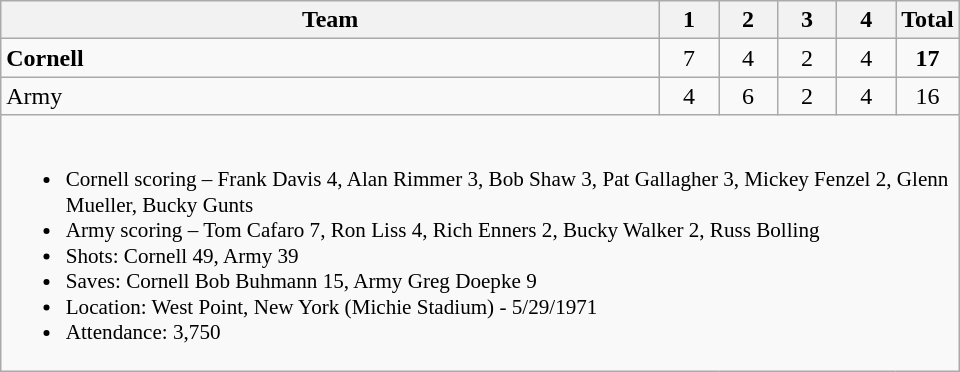<table class="wikitable" style="text-align:center; max-width:40em">
<tr>
<th>Team</th>
<th style="width:2em">1</th>
<th style="width:2em">2</th>
<th style="width:2em">3</th>
<th style="width:2em">4</th>
<th style="width:2em">Total</th>
</tr>
<tr>
<td style="text-align:left"><strong>Cornell</strong></td>
<td>7</td>
<td>4</td>
<td>2</td>
<td>4</td>
<td><strong>17</strong></td>
</tr>
<tr>
<td style="text-align:left">Army</td>
<td>4</td>
<td>6</td>
<td>2</td>
<td>4</td>
<td>16</td>
</tr>
<tr>
<td colspan=6 style="text-align:left; font-size:88%;"><br><ul><li>Cornell scoring – Frank Davis 4, Alan Rimmer 3, Bob Shaw 3, Pat Gallagher 3, Mickey Fenzel 2, Glenn Mueller, Bucky Gunts</li><li>Army scoring – Tom Cafaro 7, Ron Liss 4, Rich Enners 2, Bucky Walker 2, Russ Bolling</li><li>Shots: Cornell 49, Army 39</li><li>Saves: Cornell Bob Buhmann 15, Army Greg Doepke 9</li><li>Location: West Point, New York (Michie Stadium) - 5/29/1971</li><li>Attendance: 3,750</li></ul></td>
</tr>
</table>
